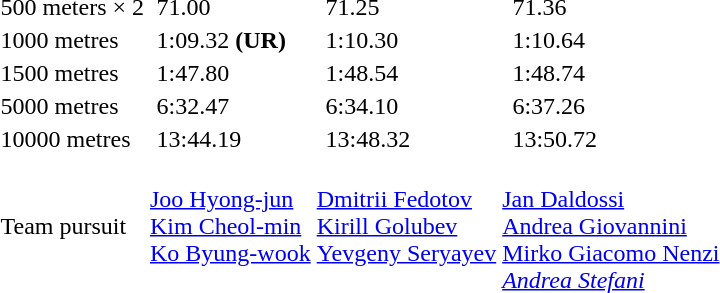<table>
<tr>
<td>500 meters × 2</td>
<td></td>
<td>71.00</td>
<td></td>
<td>71.25</td>
<td></td>
<td>71.36</td>
</tr>
<tr>
<td>1000 metres</td>
<td></td>
<td>1:09.32 <strong>(UR)</strong></td>
<td></td>
<td>1:10.30</td>
<td></td>
<td>1:10.64</td>
</tr>
<tr>
<td>1500 metres</td>
<td></td>
<td>1:47.80</td>
<td></td>
<td>1:48.54</td>
<td></td>
<td>1:48.74</td>
</tr>
<tr>
<td>5000 metres</td>
<td></td>
<td>6:32.47</td>
<td></td>
<td>6:34.10</td>
<td></td>
<td>6:37.26</td>
</tr>
<tr>
<td>10000 metres</td>
<td></td>
<td>13:44.19</td>
<td></td>
<td>13:48.32</td>
<td></td>
<td>13:50.72</td>
</tr>
<tr>
<td>Team pursuit</td>
<td colspan=2 valign=top><br><a href='#'>Joo Hyong-jun</a><br><a href='#'>Kim Cheol-min</a><br><a href='#'>Ko Byung-wook</a></td>
<td colspan=2 valign=top><br><a href='#'>Dmitrii Fedotov</a><br><a href='#'>Kirill Golubev</a><br><a href='#'>Yevgeny Seryayev</a></td>
<td colspan=2><br><a href='#'>Jan Daldossi</a><br><a href='#'>Andrea Giovannini</a><br><a href='#'>Mirko Giacomo Nenzi</a><br><em><a href='#'>Andrea Stefani</a></em></td>
</tr>
</table>
